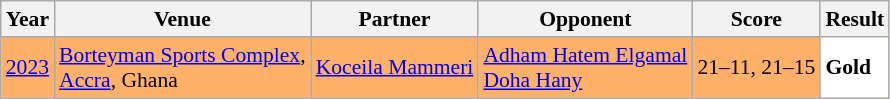<table class="sortable wikitable" style="font-size: 90%;">
<tr>
<th>Year</th>
<th>Venue</th>
<th>Partner</th>
<th>Opponent</th>
<th>Score</th>
<th>Result</th>
</tr>
<tr style="background:#FFB069">
<td align="center"><a href='#'>2023</a></td>
<td align="left"><a href='#'>Borteyman Sports Complex</a>,<br><a href='#'>Accra</a>, Ghana</td>
<td align="left"> <a href='#'>Koceila Mammeri</a></td>
<td align="left"> <a href='#'>Adham Hatem Elgamal</a><br> <a href='#'>Doha Hany</a></td>
<td align="left">21–11, 21–15</td>
<td style="text-align:left; background:white"> <strong>Gold</strong></td>
</tr>
</table>
